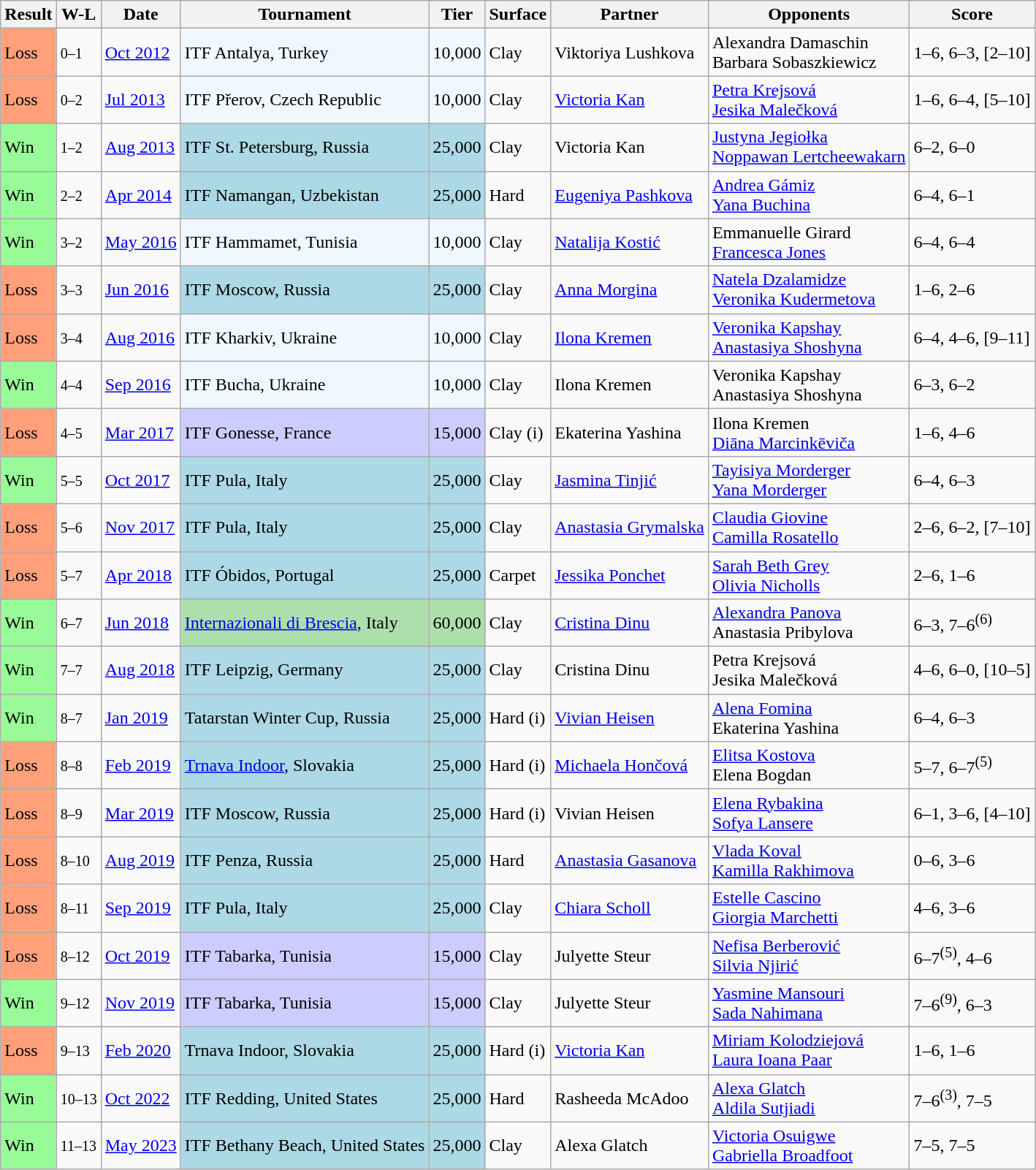<table class="sortable wikitable">
<tr>
<th>Result</th>
<th class="unsortable">W-L</th>
<th>Date</th>
<th>Tournament</th>
<th>Tier</th>
<th>Surface</th>
<th>Partner</th>
<th>Opponents</th>
<th class="unsortable">Score</th>
</tr>
<tr>
<td style="background:#ffa07a;">Loss</td>
<td><small>0–1</small></td>
<td><a href='#'>Oct 2012</a></td>
<td style="background:#f0f8ff;">ITF Antalya, Turkey</td>
<td style="background:#f0f8ff;">10,000</td>
<td>Clay</td>
<td> Viktoriya Lushkova</td>
<td> Alexandra Damaschin <br>  Barbara Sobaszkiewicz</td>
<td>1–6, 6–3, [2–10]</td>
</tr>
<tr>
<td style="background:#ffa07a;">Loss</td>
<td><small>0–2</small></td>
<td><a href='#'>Jul 2013</a></td>
<td style="background:#f0f8ff;">ITF Přerov, Czech Republic</td>
<td style="background:#f0f8ff;">10,000</td>
<td>Clay</td>
<td> <a href='#'>Victoria Kan</a></td>
<td> <a href='#'>Petra Krejsová</a> <br>  <a href='#'>Jesika Malečková</a></td>
<td>1–6, 6–4, [5–10]</td>
</tr>
<tr>
<td style="background:#98fb98;">Win</td>
<td><small>1–2</small></td>
<td><a href='#'>Aug 2013</a></td>
<td style="background:lightblue;">ITF St. Petersburg, Russia</td>
<td style="background:lightblue;">25,000</td>
<td>Clay</td>
<td> Victoria Kan</td>
<td> <a href='#'>Justyna Jegiołka</a> <br>  <a href='#'>Noppawan Lertcheewakarn</a></td>
<td>6–2, 6–0</td>
</tr>
<tr>
<td style="background:#98fb98;">Win</td>
<td><small>2–2</small></td>
<td><a href='#'>Apr 2014</a></td>
<td style="background:lightblue;">ITF Namangan, Uzbekistan</td>
<td style="background:lightblue;">25,000</td>
<td>Hard</td>
<td> <a href='#'>Eugeniya Pashkova</a></td>
<td> <a href='#'>Andrea Gámiz</a> <br>  <a href='#'>Yana Buchina</a></td>
<td>6–4, 6–1</td>
</tr>
<tr>
<td style="background:#98fb98;">Win</td>
<td><small>3–2</small></td>
<td><a href='#'>May 2016</a></td>
<td style="background:#f0f8ff;">ITF Hammamet, Tunisia</td>
<td style="background:#f0f8ff;">10,000</td>
<td>Clay</td>
<td> <a href='#'>Natalija Kostić</a></td>
<td> Emmanuelle Girard <br>  <a href='#'>Francesca Jones</a></td>
<td>6–4, 6–4</td>
</tr>
<tr>
<td style="background:#ffa07a;">Loss</td>
<td><small>3–3</small></td>
<td><a href='#'>Jun 2016</a></td>
<td style="background:lightblue;">ITF Moscow, Russia</td>
<td style="background:lightblue;">25,000</td>
<td>Clay</td>
<td> <a href='#'>Anna Morgina</a></td>
<td> <a href='#'>Natela Dzalamidze</a> <br>  <a href='#'>Veronika Kudermetova</a></td>
<td>1–6, 2–6</td>
</tr>
<tr>
<td style="background:#ffa07a;">Loss</td>
<td><small>3–4</small></td>
<td><a href='#'>Aug 2016</a></td>
<td style="background:#f0f8ff;">ITF Kharkiv, Ukraine</td>
<td style="background:#f0f8ff;">10,000</td>
<td>Clay</td>
<td> <a href='#'>Ilona Kremen</a></td>
<td> <a href='#'>Veronika Kapshay</a> <br>  <a href='#'>Anastasiya Shoshyna</a></td>
<td>6–4, 4–6, [9–11]</td>
</tr>
<tr>
<td style="background:#98fb98;">Win</td>
<td><small>4–4</small></td>
<td><a href='#'>Sep 2016</a></td>
<td style="background:#f0f8ff;">ITF Bucha, Ukraine</td>
<td style="background:#f0f8ff;">10,000</td>
<td>Clay</td>
<td> Ilona Kremen</td>
<td> Veronika Kapshay <br>  Anastasiya Shoshyna</td>
<td>6–3, 6–2</td>
</tr>
<tr>
<td style="background:#ffa07a;">Loss</td>
<td><small>4–5</small></td>
<td><a href='#'>Mar 2017</a></td>
<td style="background:#ccccff;">ITF Gonesse, France</td>
<td style="background:#ccccff;">15,000</td>
<td>Clay (i)</td>
<td> Ekaterina Yashina</td>
<td> Ilona Kremen <br>  <a href='#'>Diāna Marcinkēviča</a></td>
<td>1–6, 4–6</td>
</tr>
<tr>
<td style="background:#98fb98;">Win</td>
<td><small>5–5</small></td>
<td><a href='#'>Oct 2017</a></td>
<td style="background:lightblue;">ITF Pula, Italy</td>
<td style="background:lightblue;">25,000</td>
<td>Clay</td>
<td> <a href='#'>Jasmina Tinjić</a></td>
<td> <a href='#'>Tayisiya Morderger</a> <br>  <a href='#'>Yana Morderger</a></td>
<td>6–4, 6–3</td>
</tr>
<tr>
<td style="background:#ffa07a;">Loss</td>
<td><small>5–6</small></td>
<td><a href='#'>Nov 2017</a></td>
<td style="background:lightblue;">ITF Pula, Italy</td>
<td style="background:lightblue;">25,000</td>
<td>Clay</td>
<td> <a href='#'>Anastasia Grymalska</a></td>
<td> <a href='#'>Claudia Giovine</a> <br>  <a href='#'>Camilla Rosatello</a></td>
<td>2–6, 6–2, [7–10]</td>
</tr>
<tr>
<td style="background:#ffa07a;">Loss</td>
<td><small>5–7</small></td>
<td><a href='#'>Apr 2018</a></td>
<td style="background:lightblue;">ITF Óbidos, Portugal</td>
<td style="background:lightblue;">25,000</td>
<td>Carpet</td>
<td> <a href='#'>Jessika Ponchet</a></td>
<td> <a href='#'>Sarah Beth Grey</a> <br>  <a href='#'>Olivia Nicholls</a></td>
<td>2–6, 1–6</td>
</tr>
<tr>
<td style="background:#98fb98;">Win</td>
<td><small>6–7</small></td>
<td><a href='#'>Jun 2018</a></td>
<td style="background:#addfad;"><a href='#'>Internazionali di Brescia</a>, Italy</td>
<td style="background:#addfad;">60,000</td>
<td>Clay</td>
<td> <a href='#'>Cristina Dinu</a></td>
<td> <a href='#'>Alexandra Panova</a> <br>  Anastasia Pribylova</td>
<td>6–3, 7–6<sup>(6)</sup></td>
</tr>
<tr>
<td style="background:#98fb98;">Win</td>
<td><small>7–7</small></td>
<td><a href='#'>Aug 2018</a></td>
<td style="background:lightblue;">ITF Leipzig, Germany</td>
<td style="background:lightblue;">25,000</td>
<td>Clay</td>
<td> Cristina Dinu</td>
<td> Petra Krejsová <br>  Jesika Malečková</td>
<td>4–6, 6–0, [10–5]</td>
</tr>
<tr>
<td style="background:#98fb98;">Win</td>
<td><small>8–7</small></td>
<td><a href='#'>Jan 2019</a></td>
<td style="background:lightblue;">Tatarstan Winter Cup, Russia</td>
<td style="background:lightblue;">25,000</td>
<td>Hard (i)</td>
<td> <a href='#'>Vivian Heisen</a></td>
<td> <a href='#'>Alena Fomina</a> <br>  Ekaterina Yashina</td>
<td>6–4, 6–3</td>
</tr>
<tr>
<td style="background:#ffa07a;">Loss</td>
<td><small>8–8</small></td>
<td><a href='#'>Feb 2019</a></td>
<td style="background:lightblue;"><a href='#'>Trnava Indoor</a>, Slovakia</td>
<td style="background:lightblue;">25,000</td>
<td>Hard (i)</td>
<td> <a href='#'>Michaela Hončová</a></td>
<td> <a href='#'>Elitsa Kostova</a> <br>  Elena Bogdan</td>
<td>5–7, 6–7<sup>(5)</sup></td>
</tr>
<tr>
<td style="background:#ffa07a;">Loss</td>
<td><small>8–9</small></td>
<td><a href='#'>Mar 2019</a></td>
<td style="background:lightblue;">ITF Moscow, Russia</td>
<td style="background:lightblue;">25,000</td>
<td>Hard (i)</td>
<td> Vivian Heisen</td>
<td> <a href='#'>Elena Rybakina</a> <br>  <a href='#'>Sofya Lansere</a></td>
<td>6–1, 3–6, [4–10]</td>
</tr>
<tr>
<td style="background:#ffa07a;">Loss</td>
<td><small>8–10</small></td>
<td><a href='#'>Aug 2019</a></td>
<td style="background:lightblue;">ITF Penza, Russia</td>
<td style="background:lightblue;">25,000</td>
<td>Hard</td>
<td> <a href='#'>Anastasia Gasanova</a></td>
<td> <a href='#'>Vlada Koval</a> <br>  <a href='#'>Kamilla Rakhimova</a></td>
<td>0–6, 3–6</td>
</tr>
<tr>
<td style="background:#ffa07a;">Loss</td>
<td><small>8–11</small></td>
<td><a href='#'>Sep 2019</a></td>
<td style="background:lightblue;">ITF Pula, Italy</td>
<td style="background:lightblue;">25,000</td>
<td>Clay</td>
<td> <a href='#'>Chiara Scholl</a></td>
<td> <a href='#'>Estelle Cascino</a> <br>  <a href='#'>Giorgia Marchetti</a></td>
<td>4–6, 3–6</td>
</tr>
<tr>
<td style="background:#ffa07a;">Loss</td>
<td><small>8–12</small></td>
<td><a href='#'>Oct 2019</a></td>
<td style="background:#ccccff;">ITF Tabarka, Tunisia</td>
<td style="background:#ccccff;">15,000</td>
<td>Clay</td>
<td> Julyette Steur</td>
<td> <a href='#'>Nefisa Berberović</a> <br>  <a href='#'>Silvia Njirić</a></td>
<td>6–7<sup>(5)</sup>, 4–6</td>
</tr>
<tr>
<td style="background:#98fb98;">Win</td>
<td><small>9–12</small></td>
<td><a href='#'>Nov 2019</a></td>
<td style="background:#ccccff;">ITF Tabarka, Tunisia</td>
<td style="background:#ccccff;">15,000</td>
<td>Clay</td>
<td> Julyette Steur</td>
<td> <a href='#'>Yasmine Mansouri</a> <br>  <a href='#'>Sada Nahimana</a></td>
<td>7–6<sup>(9)</sup>, 6–3</td>
</tr>
<tr>
<td style="background:#ffa07a;">Loss</td>
<td><small>9–13</small></td>
<td><a href='#'>Feb 2020</a></td>
<td style="background:lightblue;">Trnava Indoor, Slovakia</td>
<td style="background:lightblue;">25,000</td>
<td>Hard (i)</td>
<td> <a href='#'>Victoria Kan</a></td>
<td> <a href='#'>Miriam Kolodziejová</a> <br>  <a href='#'>Laura Ioana Paar</a></td>
<td>1–6, 1–6</td>
</tr>
<tr>
<td style="background:#98fb98;">Win</td>
<td><small>10–13</small></td>
<td><a href='#'>Oct 2022</a></td>
<td style="background:lightblue;">ITF Redding, United States</td>
<td style="background:lightblue;">25,000</td>
<td>Hard</td>
<td> Rasheeda McAdoo</td>
<td> <a href='#'>Alexa Glatch</a> <br>  <a href='#'>Aldila Sutjiadi</a></td>
<td>7–6<sup>(3)</sup>, 7–5</td>
</tr>
<tr>
<td style="background:#98fb98;">Win</td>
<td><small>11–13</small></td>
<td><a href='#'>May 2023</a></td>
<td style="background:lightblue;">ITF Bethany Beach, United States</td>
<td style="background:lightblue;">25,000</td>
<td>Clay</td>
<td> Alexa Glatch</td>
<td> <a href='#'>Victoria Osuigwe</a> <br>  <a href='#'>Gabriella Broadfoot</a></td>
<td>7–5, 7–5</td>
</tr>
</table>
